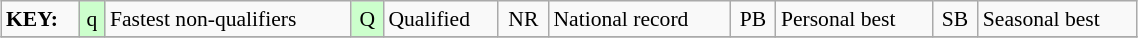<table class="wikitable" style="margin:0.5em auto; font-size:90%;position:relative;" width=60%>
<tr>
<td><strong>KEY:</strong></td>
<td bgcolor=ccffcc align=center>q</td>
<td>Fastest non-qualifiers</td>
<td bgcolor=ccffcc align=center>Q</td>
<td>Qualified</td>
<td align=center>NR</td>
<td>National record</td>
<td align=center>PB</td>
<td>Personal best</td>
<td align=center>SB</td>
<td>Seasonal best</td>
</tr>
<tr>
</tr>
</table>
